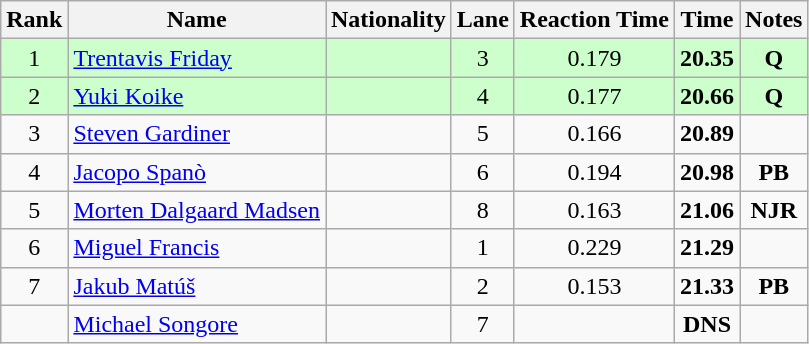<table class="wikitable sortable" style="text-align:center">
<tr>
<th>Rank</th>
<th>Name</th>
<th>Nationality</th>
<th>Lane</th>
<th>Reaction Time</th>
<th>Time</th>
<th>Notes</th>
</tr>
<tr bgcolor=ccffcc>
<td>1</td>
<td align=left><a href='#'>Trentavis Friday</a></td>
<td align=left></td>
<td>3</td>
<td>0.179</td>
<td><strong>20.35</strong></td>
<td><strong>Q</strong></td>
</tr>
<tr bgcolor=ccffcc>
<td>2</td>
<td align=left><a href='#'>Yuki Koike</a></td>
<td align=left></td>
<td>4</td>
<td>0.177</td>
<td><strong>20.66</strong></td>
<td><strong>Q</strong></td>
</tr>
<tr>
<td>3</td>
<td align=left><a href='#'>Steven Gardiner</a></td>
<td align=left></td>
<td>5</td>
<td>0.166</td>
<td><strong>20.89</strong></td>
<td></td>
</tr>
<tr>
<td>4</td>
<td align=left><a href='#'>Jacopo Spanò</a></td>
<td align=left></td>
<td>6</td>
<td>0.194</td>
<td><strong>20.98</strong></td>
<td><strong>PB</strong></td>
</tr>
<tr>
<td>5</td>
<td align=left><a href='#'>Morten Dalgaard Madsen</a></td>
<td align=left></td>
<td>8</td>
<td>0.163</td>
<td><strong>21.06</strong></td>
<td><strong>NJR</strong></td>
</tr>
<tr>
<td>6</td>
<td align=left><a href='#'>Miguel Francis</a></td>
<td align=left></td>
<td>1</td>
<td>0.229</td>
<td><strong>21.29</strong></td>
<td></td>
</tr>
<tr>
<td>7</td>
<td align=left><a href='#'>Jakub Matúš</a></td>
<td align=left></td>
<td>2</td>
<td>0.153</td>
<td><strong>21.33</strong></td>
<td><strong>PB</strong></td>
</tr>
<tr>
<td></td>
<td align=left><a href='#'>Michael Songore</a></td>
<td align=left></td>
<td>7</td>
<td></td>
<td><strong>DNS</strong></td>
<td></td>
</tr>
</table>
